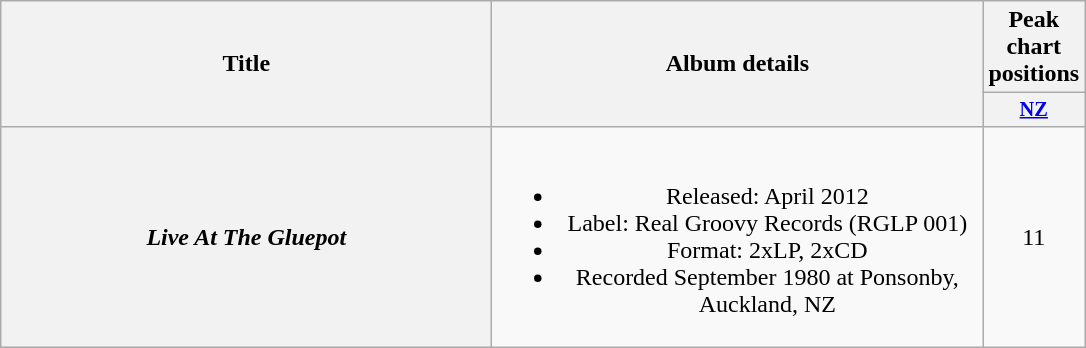<table class="wikitable plainrowheaders" style="text-align:center;" border="1">
<tr>
<th scope="col" rowspan="2" style="width:20em;">Title</th>
<th scope="col" rowspan="2" style="width:20em;">Album details</th>
<th scope="col" colspan="1">Peak chart<br>positions</th>
</tr>
<tr>
<th style="width:3em;font-size:85%"><a href='#'>NZ</a><br></th>
</tr>
<tr>
<th scope="row"><em>Live At The Gluepot</em></th>
<td><br><ul><li>Released: April 2012</li><li>Label: Real Groovy Records (RGLP 001)</li><li>Format: 2xLP, 2xCD</li><li>Recorded September 1980 at Ponsonby, Auckland, NZ</li></ul></td>
<td>11</td>
</tr>
</table>
